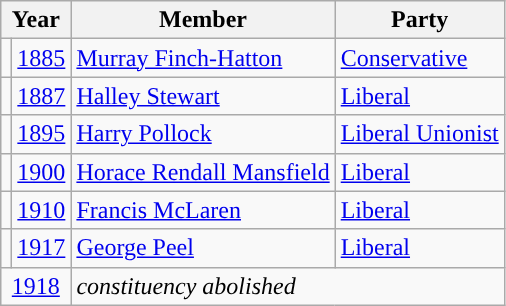<table class="wikitable">
<tr>
<th colspan="2">Year</th>
<th>Member</th>
<th>Party</th>
</tr>
<tr>
<td style="color:inherit;background-color: "></td>
<td><a href='#'>1885</a></td>
<td><a href='#'>Murray Finch-Hatton</a></td>
<td><a href='#'>Conservative</a></td>
</tr>
<tr>
<td style="color:inherit;background-color: "></td>
<td><a href='#'>1887</a></td>
<td><a href='#'>Halley Stewart</a></td>
<td><a href='#'>Liberal</a></td>
</tr>
<tr>
<td style="color:inherit;background-color: "></td>
<td><a href='#'>1895</a></td>
<td><a href='#'>Harry Pollock</a></td>
<td><a href='#'>Liberal Unionist</a></td>
</tr>
<tr>
<td style="color:inherit;background-color: "></td>
<td><a href='#'>1900</a></td>
<td><a href='#'>Horace Rendall Mansfield</a></td>
<td><a href='#'>Liberal</a></td>
</tr>
<tr>
<td style="color:inherit;background-color: "></td>
<td><a href='#'>1910</a></td>
<td><a href='#'>Francis McLaren</a></td>
<td><a href='#'>Liberal</a></td>
</tr>
<tr>
<td style="color:inherit;background-color: "></td>
<td><a href='#'>1917</a></td>
<td><a href='#'>George Peel</a></td>
<td><a href='#'>Liberal</a></td>
</tr>
<tr>
<td colspan="2" align="center"><a href='#'>1918</a></td>
<td colspan="2"><em>constituency abolished</em></td>
</tr>
</table>
